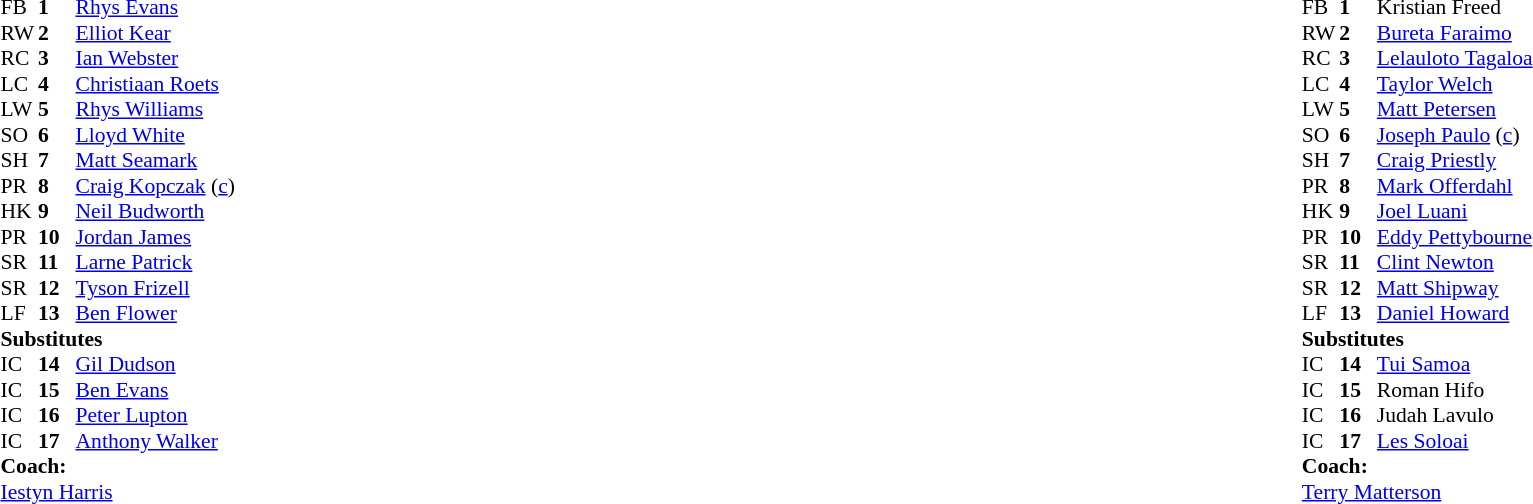<table width="100%">
<tr>
<td valign="top" width="50%"><br><table style="font-size: 90%" cellspacing="0" cellpadding="0">
<tr>
<th width="25"></th>
<th width="25"></th>
</tr>
<tr>
<td>FB</td>
<td><strong>1</strong></td>
<td><a href='#'>Rhys Evans</a></td>
</tr>
<tr>
<td>RW</td>
<td><strong>2</strong></td>
<td><a href='#'>Elliot Kear</a></td>
</tr>
<tr>
<td>RC</td>
<td><strong>3</strong></td>
<td><a href='#'>Ian Webster</a></td>
</tr>
<tr>
<td>LC</td>
<td><strong>4</strong></td>
<td><a href='#'>Christiaan Roets</a></td>
</tr>
<tr>
<td>LW</td>
<td><strong>5</strong></td>
<td><a href='#'>Rhys Williams</a></td>
</tr>
<tr>
<td>SO</td>
<td><strong>6</strong></td>
<td><a href='#'>Lloyd White</a></td>
</tr>
<tr>
<td>SH</td>
<td><strong>7</strong></td>
<td><a href='#'>Matt Seamark</a></td>
</tr>
<tr>
<td>PR</td>
<td><strong>8</strong></td>
<td><a href='#'>Craig Kopczak</a> (<a href='#'>c</a>)</td>
</tr>
<tr>
<td>HK</td>
<td><strong>9</strong></td>
<td><a href='#'>Neil Budworth</a></td>
</tr>
<tr>
<td>PR</td>
<td><strong>10</strong></td>
<td><a href='#'>Jordan James</a></td>
</tr>
<tr>
<td>SR</td>
<td><strong>11</strong></td>
<td><a href='#'>Larne Patrick</a></td>
</tr>
<tr>
<td>SR</td>
<td><strong>12</strong></td>
<td><a href='#'>Tyson Frizell</a></td>
</tr>
<tr>
<td>LF</td>
<td><strong>13</strong></td>
<td><a href='#'>Ben Flower</a></td>
</tr>
<tr>
<td colspan=3><strong>Substitutes</strong></td>
</tr>
<tr>
<td>IC</td>
<td><strong>14</strong></td>
<td><a href='#'>Gil Dudson</a></td>
</tr>
<tr>
<td>IC</td>
<td><strong>15</strong></td>
<td><a href='#'>Ben Evans</a></td>
</tr>
<tr>
<td>IC</td>
<td><strong>16</strong></td>
<td><a href='#'>Peter Lupton</a></td>
</tr>
<tr>
<td>IC</td>
<td><strong>17</strong></td>
<td><a href='#'>Anthony Walker</a></td>
</tr>
<tr>
<td colspan=3><strong>Coach:</strong></td>
</tr>
<tr>
<td colspan="4"> <a href='#'>Iestyn Harris</a></td>
</tr>
</table>
</td>
<td valign="top" width="50%"><br><table style="font-size: 90%" cellspacing="0" cellpadding="0" align="center">
<tr>
<th width="25"></th>
<th width="25"></th>
</tr>
<tr>
<td>FB</td>
<td><strong>1</strong></td>
<td>Kristian Freed</td>
</tr>
<tr>
<td>RW</td>
<td><strong>2</strong></td>
<td><a href='#'>Bureta Faraimo</a></td>
</tr>
<tr>
<td>RC</td>
<td><strong>3</strong></td>
<td><a href='#'>Lelauloto Tagaloa</a></td>
</tr>
<tr>
<td>LC</td>
<td><strong>4</strong></td>
<td><a href='#'>Taylor Welch</a></td>
</tr>
<tr>
<td>LW</td>
<td><strong>5</strong></td>
<td><a href='#'>Matt Petersen</a></td>
</tr>
<tr>
<td>SO</td>
<td><strong>6</strong></td>
<td><a href='#'>Joseph Paulo</a> (<a href='#'>c</a>)</td>
</tr>
<tr>
<td>SH</td>
<td><strong>7</strong></td>
<td><a href='#'>Craig Priestly</a></td>
</tr>
<tr>
<td>PR</td>
<td><strong>8</strong></td>
<td><a href='#'>Mark Offerdahl</a></td>
</tr>
<tr>
<td>HK</td>
<td><strong>9</strong></td>
<td><a href='#'>Joel Luani</a></td>
</tr>
<tr>
<td>PR</td>
<td><strong>10</strong></td>
<td><a href='#'>Eddy Pettybourne</a></td>
</tr>
<tr>
<td>SR</td>
<td><strong>11</strong></td>
<td><a href='#'>Clint Newton</a></td>
</tr>
<tr>
<td>SR</td>
<td><strong>12</strong></td>
<td><a href='#'>Matt Shipway</a></td>
</tr>
<tr>
<td>LF</td>
<td><strong>13</strong></td>
<td><a href='#'>Daniel Howard</a></td>
</tr>
<tr>
<td colspan=3><strong>Substitutes</strong></td>
</tr>
<tr>
<td>IC</td>
<td><strong>14</strong></td>
<td><a href='#'>Tui Samoa</a></td>
</tr>
<tr>
<td>IC</td>
<td><strong>15</strong></td>
<td>Roman Hifo</td>
</tr>
<tr>
<td>IC</td>
<td><strong>16</strong></td>
<td>Judah Lavulo</td>
</tr>
<tr>
<td>IC</td>
<td><strong>17</strong></td>
<td><a href='#'>Les Soloai</a></td>
</tr>
<tr>
<td colspan=3><strong>Coach:</strong></td>
</tr>
<tr>
<td colspan="4"> <a href='#'>Terry Matterson</a></td>
</tr>
</table>
</td>
</tr>
</table>
